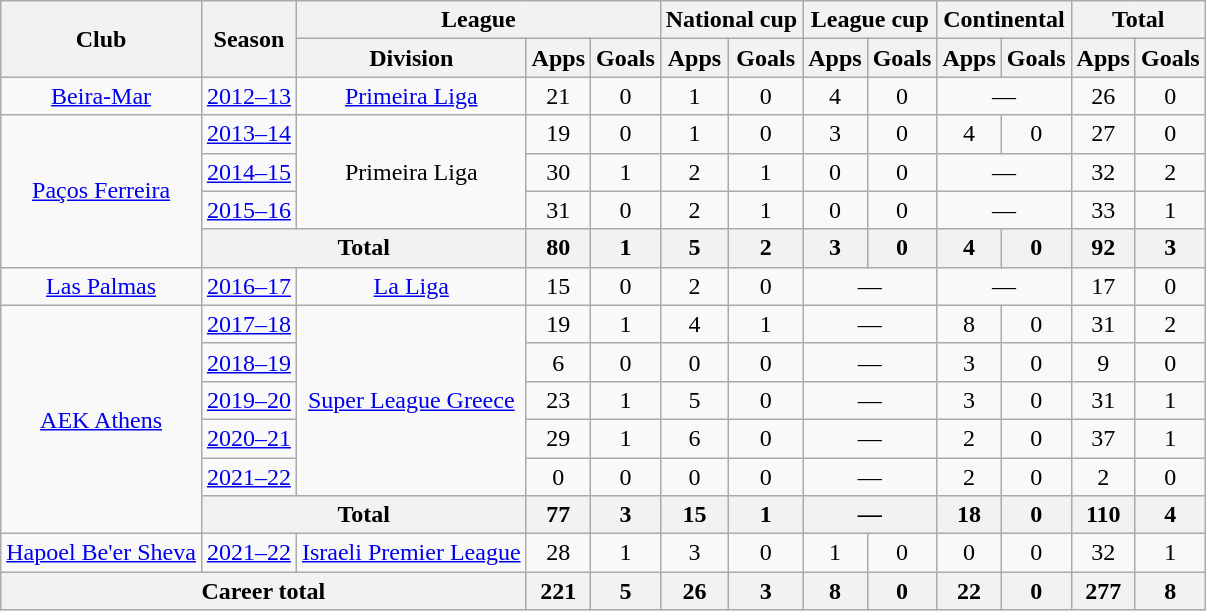<table class="wikitable" style="text-align:center">
<tr>
<th rowspan=2>Club</th>
<th rowspan=2>Season</th>
<th colspan=3>League</th>
<th colspan=2>National cup</th>
<th colspan=2>League cup</th>
<th colspan=2>Continental</th>
<th colspan=2>Total</th>
</tr>
<tr>
<th>Division</th>
<th>Apps</th>
<th>Goals</th>
<th>Apps</th>
<th>Goals</th>
<th>Apps</th>
<th>Goals</th>
<th>Apps</th>
<th>Goals</th>
<th>Apps</th>
<th>Goals</th>
</tr>
<tr>
<td><a href='#'>Beira-Mar</a></td>
<td><a href='#'>2012–13</a></td>
<td><a href='#'>Primeira Liga</a></td>
<td>21</td>
<td>0</td>
<td>1</td>
<td>0</td>
<td>4</td>
<td>0</td>
<td colspan="2">—</td>
<td>26</td>
<td>0</td>
</tr>
<tr>
<td rowspan="4"><a href='#'>Paços Ferreira</a></td>
<td><a href='#'>2013–14</a></td>
<td rowspan="3">Primeira Liga</td>
<td>19</td>
<td>0</td>
<td>1</td>
<td>0</td>
<td>3</td>
<td>0</td>
<td>4</td>
<td>0</td>
<td>27</td>
<td>0</td>
</tr>
<tr>
<td><a href='#'>2014–15</a></td>
<td>30</td>
<td>1</td>
<td>2</td>
<td>1</td>
<td>0</td>
<td>0</td>
<td colspan="2">—</td>
<td>32</td>
<td>2</td>
</tr>
<tr>
<td><a href='#'>2015–16</a></td>
<td>31</td>
<td>0</td>
<td>2</td>
<td>1</td>
<td>0</td>
<td>0</td>
<td colspan="2">—</td>
<td>33</td>
<td>1</td>
</tr>
<tr>
<th colspan="2">Total</th>
<th>80</th>
<th>1</th>
<th>5</th>
<th>2</th>
<th>3</th>
<th>0</th>
<th>4</th>
<th>0</th>
<th>92</th>
<th>3</th>
</tr>
<tr>
<td><a href='#'>Las Palmas</a></td>
<td><a href='#'>2016–17</a></td>
<td><a href='#'>La Liga</a></td>
<td>15</td>
<td>0</td>
<td>2</td>
<td>0</td>
<td colspan="2">—</td>
<td colspan="2">—</td>
<td>17</td>
<td>0</td>
</tr>
<tr>
<td rowspan="6"><a href='#'>AEK Athens</a></td>
<td><a href='#'>2017–18</a></td>
<td rowspan="5"><a href='#'>Super League Greece</a></td>
<td>19</td>
<td>1</td>
<td>4</td>
<td>1</td>
<td colspan="2">—</td>
<td>8</td>
<td>0</td>
<td>31</td>
<td>2</td>
</tr>
<tr>
<td><a href='#'>2018–19</a></td>
<td>6</td>
<td>0</td>
<td>0</td>
<td>0</td>
<td colspan="2">—</td>
<td>3</td>
<td>0</td>
<td>9</td>
<td>0</td>
</tr>
<tr>
<td><a href='#'>2019–20</a></td>
<td>23</td>
<td>1</td>
<td>5</td>
<td>0</td>
<td colspan="2">—</td>
<td>3</td>
<td>0</td>
<td>31</td>
<td>1</td>
</tr>
<tr>
<td><a href='#'>2020–21</a></td>
<td>29</td>
<td>1</td>
<td>6</td>
<td>0</td>
<td colspan="2">—</td>
<td>2</td>
<td>0</td>
<td>37</td>
<td>1</td>
</tr>
<tr>
<td><a href='#'>2021–22</a></td>
<td>0</td>
<td>0</td>
<td>0</td>
<td>0</td>
<td colspan="2">—</td>
<td>2</td>
<td>0</td>
<td>2</td>
<td>0</td>
</tr>
<tr>
<th colspan="2">Total</th>
<th>77</th>
<th>3</th>
<th>15</th>
<th>1</th>
<th colspan="2">—</th>
<th>18</th>
<th>0</th>
<th>110</th>
<th>4</th>
</tr>
<tr>
<td><a href='#'>Hapoel Be'er Sheva</a></td>
<td><a href='#'>2021–22</a></td>
<td><a href='#'>Israeli Premier League</a></td>
<td>28</td>
<td>1</td>
<td>3</td>
<td>0</td>
<td>1</td>
<td>0</td>
<td>0</td>
<td>0</td>
<td>32</td>
<td>1</td>
</tr>
<tr>
<th colspan="3">Career total</th>
<th>221</th>
<th>5</th>
<th>26</th>
<th>3</th>
<th>8</th>
<th>0</th>
<th>22</th>
<th>0</th>
<th>277</th>
<th>8</th>
</tr>
</table>
